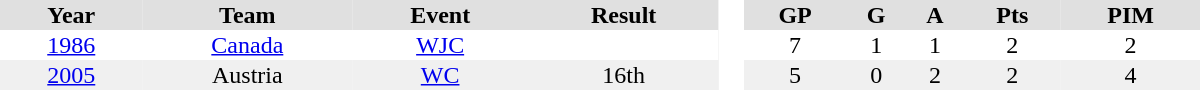<table border="0" cellpadding="1" cellspacing="0" style="text-align:center; width:50em">
<tr ALIGN="center" bgcolor="#e0e0e0">
<th>Year</th>
<th>Team</th>
<th>Event</th>
<th>Result</th>
<th ALIGN="center" rowspan="99" bgcolor="#ffffff"> </th>
<th>GP</th>
<th>G</th>
<th>A</th>
<th>Pts</th>
<th>PIM</th>
</tr>
<tr>
<td><a href='#'>1986</a></td>
<td><a href='#'>Canada</a></td>
<td><a href='#'>WJC</a></td>
<td></td>
<td>7</td>
<td>1</td>
<td>1</td>
<td>2</td>
<td>2</td>
</tr>
<tr bgcolor="#f0f0f0">
<td><a href='#'>2005</a></td>
<td>Austria</td>
<td><a href='#'>WC</a></td>
<td>16th</td>
<td>5</td>
<td>0</td>
<td>2</td>
<td>2</td>
<td>4</td>
</tr>
</table>
